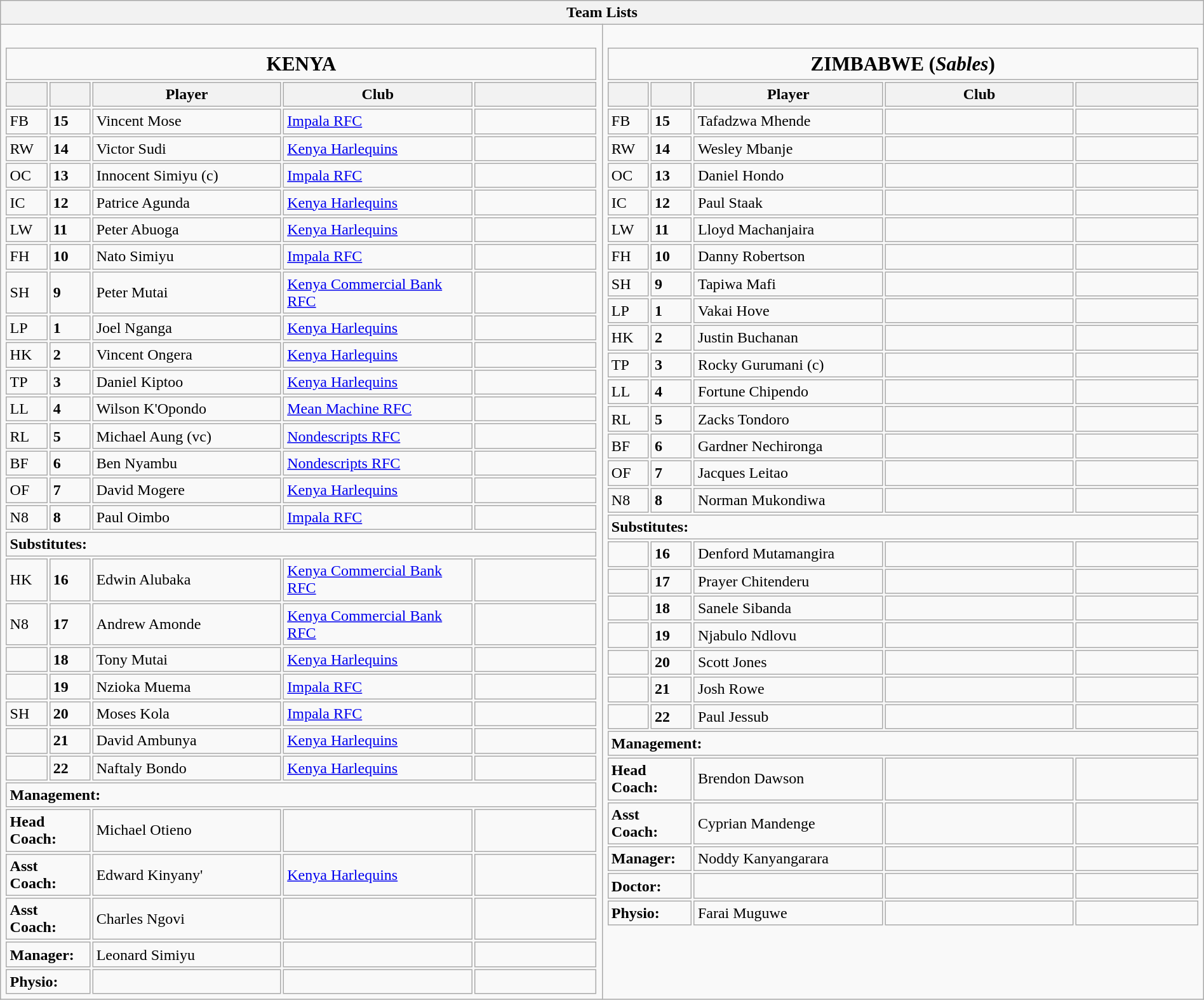<table class="wikitable collapsible collapsed" border="1" width="100%">
<tr>
<th colspan=2>Team Lists</th>
</tr>
<tr>
<td valign="top" width="50%"><br><table border="0" width="100%">
<tr>
<td colspan=5 align="center" style="font-size:130%"> <strong>KENYA</strong></td>
</tr>
<tr>
<th width="35"></th>
<th width="35"></th>
<th width="190">Player</th>
<th width="190">Club</th>
<th></th>
</tr>
<tr>
<td>FB</td>
<td><strong>15</strong></td>
<td>Vincent Mose</td>
<td><a href='#'>Impala RFC</a></td>
<td></td>
</tr>
<tr>
<td>RW</td>
<td><strong>14</strong></td>
<td>Victor Sudi</td>
<td><a href='#'>Kenya Harlequins</a></td>
<td></td>
</tr>
<tr>
<td>OC</td>
<td><strong>13</strong></td>
<td>Innocent Simiyu (c)</td>
<td><a href='#'>Impala RFC</a></td>
<td></td>
</tr>
<tr>
<td>IC</td>
<td><strong>12</strong></td>
<td>Patrice Agunda</td>
<td><a href='#'>Kenya Harlequins</a></td>
<td></td>
</tr>
<tr>
<td>LW</td>
<td><strong>11</strong></td>
<td>Peter Abuoga</td>
<td><a href='#'>Kenya Harlequins</a></td>
<td></td>
</tr>
<tr>
<td>FH</td>
<td><strong>10</strong></td>
<td>Nato Simiyu</td>
<td><a href='#'>Impala RFC</a></td>
<td></td>
</tr>
<tr>
<td>SH</td>
<td><strong>9</strong></td>
<td>Peter Mutai</td>
<td><a href='#'>Kenya Commercial Bank RFC</a></td>
<td></td>
</tr>
<tr>
<td>LP</td>
<td><strong>1</strong></td>
<td>Joel Nganga</td>
<td><a href='#'>Kenya Harlequins</a></td>
<td></td>
</tr>
<tr>
<td>HK</td>
<td><strong>2</strong></td>
<td>Vincent Ongera</td>
<td><a href='#'>Kenya Harlequins</a></td>
<td></td>
</tr>
<tr>
<td>TP</td>
<td><strong>3</strong></td>
<td>Daniel Kiptoo</td>
<td><a href='#'>Kenya Harlequins</a></td>
<td></td>
</tr>
<tr>
<td>LL</td>
<td><strong>4</strong></td>
<td>Wilson K'Opondo</td>
<td><a href='#'>Mean Machine RFC</a></td>
<td></td>
</tr>
<tr>
<td>RL</td>
<td><strong>5</strong></td>
<td>Michael Aung (vc)</td>
<td><a href='#'>Nondescripts RFC</a></td>
<td></td>
</tr>
<tr>
<td>BF</td>
<td><strong>6</strong></td>
<td>Ben Nyambu</td>
<td><a href='#'>Nondescripts RFC</a></td>
<td></td>
</tr>
<tr>
<td>OF</td>
<td><strong>7</strong></td>
<td>David Mogere</td>
<td><a href='#'>Kenya Harlequins</a></td>
<td></td>
</tr>
<tr>
<td>N8</td>
<td><strong>8</strong></td>
<td>Paul Oimbo</td>
<td><a href='#'>Impala RFC</a></td>
<td></td>
</tr>
<tr>
<td colspan=5><strong>Substitutes:</strong></td>
</tr>
<tr>
<td>HK</td>
<td><strong>16</strong></td>
<td>Edwin Alubaka</td>
<td><a href='#'>Kenya Commercial Bank RFC</a></td>
<td></td>
</tr>
<tr>
<td>N8</td>
<td><strong>17</strong></td>
<td>Andrew Amonde</td>
<td><a href='#'>Kenya Commercial Bank RFC</a></td>
<td></td>
</tr>
<tr>
<td></td>
<td><strong>18</strong></td>
<td>Tony Mutai</td>
<td><a href='#'>Kenya Harlequins</a></td>
<td></td>
</tr>
<tr>
<td></td>
<td><strong>19</strong></td>
<td>Nzioka Muema</td>
<td><a href='#'>Impala RFC</a></td>
<td></td>
</tr>
<tr>
<td>SH</td>
<td><strong>20</strong></td>
<td>Moses Kola</td>
<td><a href='#'>Impala RFC</a></td>
<td></td>
</tr>
<tr>
<td></td>
<td><strong>21</strong></td>
<td>David Ambunya</td>
<td><a href='#'>Kenya Harlequins</a></td>
<td></td>
</tr>
<tr>
<td></td>
<td><strong>22</strong></td>
<td>Naftaly Bondo</td>
<td><a href='#'>Kenya Harlequins</a></td>
<td></td>
</tr>
<tr>
<td colspan=5><strong>Management:</strong></td>
</tr>
<tr>
<td colspan="2"><strong>Head Coach:</strong></td>
<td>Michael Otieno</td>
<td></td>
<td></td>
</tr>
<tr>
<td colspan="2"><strong>Asst Coach:</strong></td>
<td>Edward Kinyany'</td>
<td><a href='#'>Kenya Harlequins</a></td>
<td></td>
</tr>
<tr>
<td colspan="2"><strong>Asst Coach:</strong></td>
<td>Charles Ngovi</td>
<td></td>
<td></td>
</tr>
<tr>
<td colspan="2"><strong>Manager:</strong></td>
<td>Leonard  Simiyu</td>
<td></td>
<td></td>
</tr>
<tr>
<td colspan="2"><strong>Physio:</strong></td>
<td></td>
<td></td>
<td></td>
</tr>
</table>
</td>
<td valign="top" width="50%"><br><table border="0" width="100%">
<tr>
<td colspan=5 align="center" style="font-size:130%"><strong>ZIMBABWE (<em>Sables</em>)</strong> </td>
</tr>
<tr>
<th width="35"></th>
<th width="35"></th>
<th width="190">Player</th>
<th width="190">Club</th>
<th></th>
</tr>
<tr>
<td>FB</td>
<td><strong>15</strong></td>
<td>Tafadzwa Mhende</td>
<td></td>
<td></td>
</tr>
<tr>
<td>RW</td>
<td><strong>14</strong></td>
<td>Wesley Mbanje</td>
<td></td>
<td></td>
</tr>
<tr>
<td>OC</td>
<td><strong>13</strong></td>
<td>Daniel Hondo</td>
<td></td>
<td></td>
</tr>
<tr>
<td>IC</td>
<td><strong>12</strong></td>
<td>Paul Staak</td>
<td></td>
<td></td>
</tr>
<tr>
<td>LW</td>
<td><strong>11</strong></td>
<td>Lloyd Machanjaira</td>
<td></td>
<td></td>
</tr>
<tr>
<td>FH</td>
<td><strong>10</strong></td>
<td>Danny Robertson</td>
<td></td>
<td></td>
</tr>
<tr>
<td>SH</td>
<td><strong>9</strong></td>
<td>Tapiwa Mafi</td>
<td></td>
<td></td>
</tr>
<tr>
<td>LP</td>
<td><strong>1</strong></td>
<td>Vakai Hove</td>
<td></td>
<td></td>
</tr>
<tr>
<td>HK</td>
<td><strong>2</strong></td>
<td>Justin Buchanan</td>
<td></td>
<td></td>
</tr>
<tr>
<td>TP</td>
<td><strong>3</strong></td>
<td>Rocky Gurumani (c)</td>
<td></td>
<td></td>
</tr>
<tr>
<td>LL</td>
<td><strong>4</strong></td>
<td>Fortune Chipendo</td>
<td></td>
<td></td>
</tr>
<tr>
<td>RL</td>
<td><strong>5</strong></td>
<td>Zacks Tondoro</td>
<td></td>
<td></td>
</tr>
<tr>
<td>BF</td>
<td><strong>6</strong></td>
<td>Gardner Nechironga</td>
<td></td>
<td></td>
</tr>
<tr>
<td>OF</td>
<td><strong>7</strong></td>
<td>Jacques Leitao</td>
<td></td>
<td></td>
</tr>
<tr>
<td>N8</td>
<td><strong>8</strong></td>
<td>Norman Mukondiwa</td>
<td></td>
<td></td>
</tr>
<tr>
<td colspan=5><strong>Substitutes:</strong></td>
</tr>
<tr>
<td></td>
<td><strong>16</strong></td>
<td>Denford Mutamangira</td>
<td></td>
<td></td>
</tr>
<tr>
<td></td>
<td><strong>17</strong></td>
<td>Prayer Chitenderu</td>
<td></td>
<td></td>
</tr>
<tr>
<td></td>
<td><strong>18</strong></td>
<td>Sanele Sibanda</td>
<td></td>
<td></td>
</tr>
<tr>
<td></td>
<td><strong>19</strong></td>
<td>Njabulo Ndlovu</td>
<td></td>
<td></td>
</tr>
<tr>
<td></td>
<td><strong>20</strong></td>
<td>Scott Jones</td>
<td></td>
<td></td>
</tr>
<tr>
<td></td>
<td><strong>21</strong></td>
<td>Josh Rowe</td>
<td></td>
<td></td>
</tr>
<tr>
<td></td>
<td><strong>22</strong></td>
<td>Paul Jessub</td>
<td></td>
<td></td>
</tr>
<tr>
<td colspan=5><strong>Management:</strong></td>
</tr>
<tr>
<td colspan="2"><strong>Head Coach:</strong></td>
<td>Brendon Dawson</td>
<td></td>
<td></td>
</tr>
<tr>
<td colspan="2"><strong>Asst Coach:</strong></td>
<td>Cyprian Mandenge</td>
<td></td>
<td></td>
</tr>
<tr>
<td colspan="2"><strong>Manager:</strong></td>
<td>Noddy Kanyangarara</td>
<td></td>
<td></td>
</tr>
<tr>
<td colspan="2"><strong>Doctor:</strong></td>
<td></td>
<td></td>
<td></td>
</tr>
<tr>
<td colspan="2"><strong>Physio:</strong></td>
<td>Farai Muguwe</td>
<td></td>
<td></td>
</tr>
</table>
</td>
</tr>
</table>
